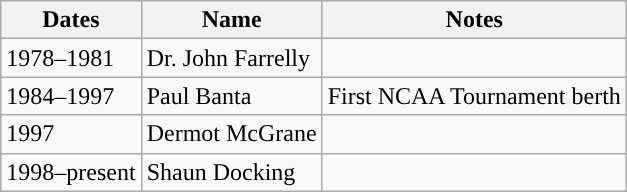<table class="wikitable">
<tr>
<th width=px>Dates</th>
<th width=px>Name</th>
<th width=px>Notes</th>
</tr>
<tr>
<td>1978–1981</td>
<td> Dr. John Farrelly</td>
<td></td>
</tr>
<tr>
<td>1984–1997</td>
<td> Paul Banta</td>
<td>First NCAA Tournament berth</td>
</tr>
<tr>
<td>1997</td>
<td> Dermot McGrane</td>
<td></td>
</tr>
<tr>
<td>1998–present</td>
<td> Shaun Docking</td>
<td></td>
</tr>
</table>
